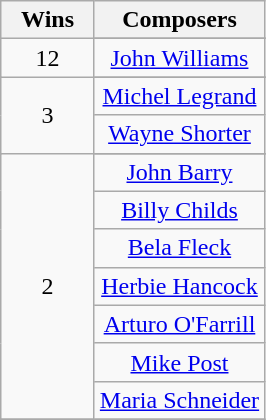<table class="wikitable" style="text-align: center;">
<tr>
<th scope="col" width="55">Wins</th>
<th scope="col" align="center">Composers</th>
</tr>
<tr>
<td rowspan=2 style="text-align:center;">12</td>
</tr>
<tr>
<td><a href='#'>John Williams</a></td>
</tr>
<tr>
<td rowspan=3 style="text-align:center;">3</td>
</tr>
<tr>
<td><a href='#'>Michel Legrand</a></td>
</tr>
<tr>
<td><a href='#'>Wayne Shorter</a></td>
</tr>
<tr>
<td rowspan=8 style="text-align:center;">2</td>
</tr>
<tr>
<td><a href='#'>John Barry</a></td>
</tr>
<tr>
<td><a href='#'>Billy Childs</a></td>
</tr>
<tr>
<td><a href='#'>Bela Fleck</a></td>
</tr>
<tr>
<td><a href='#'>Herbie Hancock</a></td>
</tr>
<tr>
<td><a href='#'>Arturo O'Farrill</a></td>
</tr>
<tr>
<td><a href='#'>Mike Post</a></td>
</tr>
<tr>
<td><a href='#'>Maria Schneider</a></td>
</tr>
<tr>
</tr>
</table>
